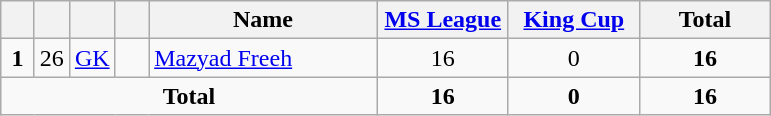<table class="wikitable" style="text-align:center">
<tr>
<th width=15></th>
<th width=15></th>
<th width=15></th>
<th width=15></th>
<th width=145>Name</th>
<th width=80><a href='#'>MS League</a></th>
<th width=80><a href='#'>King Cup</a></th>
<th width=80>Total</th>
</tr>
<tr>
<td><strong>1</strong></td>
<td>26</td>
<td><a href='#'>GK</a></td>
<td></td>
<td align=left><a href='#'>Mazyad Freeh</a></td>
<td>16</td>
<td>0</td>
<td><strong>16</strong></td>
</tr>
<tr>
<td colspan=5><strong>Total</strong></td>
<td><strong>16</strong></td>
<td><strong>0</strong></td>
<td><strong>16</strong></td>
</tr>
</table>
